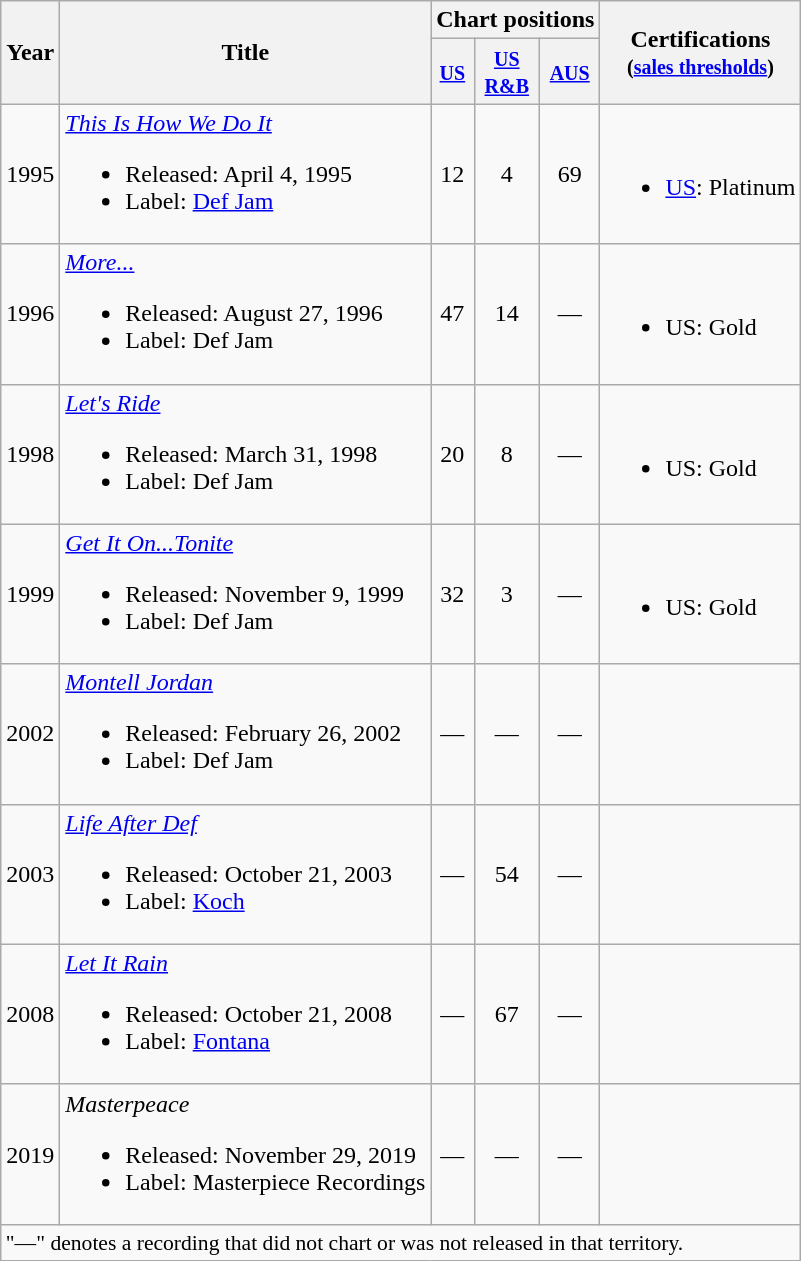<table class="wikitable">
<tr>
<th rowspan="2">Year</th>
<th rowspan="2">Title</th>
<th colspan="3">Chart positions</th>
<th rowspan="2">Certifications<br><small>(<a href='#'>sales thresholds</a>)</small></th>
</tr>
<tr>
<th><small><a href='#'>US</a></small></th>
<th><small><a href='#'>US<br>R&B</a></small></th>
<th><small><a href='#'>AUS</a></small><br></th>
</tr>
<tr>
<td>1995</td>
<td><em><a href='#'>This Is How We Do It</a></em><br><ul><li>Released: April 4, 1995</li><li>Label: <a href='#'>Def Jam</a></li></ul></td>
<td align="center">12</td>
<td align="center">4</td>
<td align="center">69</td>
<td><br><ul><li><a href='#'>US</a>: Platinum</li></ul></td>
</tr>
<tr>
<td>1996</td>
<td><em><a href='#'>More...</a></em><br><ul><li>Released: August 27, 1996</li><li>Label: Def Jam</li></ul></td>
<td align="center">47</td>
<td align="center">14</td>
<td align="center">—</td>
<td><br><ul><li>US: Gold</li></ul></td>
</tr>
<tr>
<td>1998</td>
<td><em><a href='#'>Let's Ride</a></em><br><ul><li>Released: March 31, 1998</li><li>Label: Def Jam</li></ul></td>
<td align="center">20</td>
<td align="center">8</td>
<td align="center">—</td>
<td><br><ul><li>US: Gold</li></ul></td>
</tr>
<tr>
<td>1999</td>
<td><em><a href='#'>Get It On...Tonite</a></em><br><ul><li>Released: November 9, 1999</li><li>Label: Def Jam</li></ul></td>
<td align="center">32</td>
<td align="center">3</td>
<td align="center">—</td>
<td><br><ul><li>US: Gold</li></ul></td>
</tr>
<tr>
<td>2002</td>
<td><em><a href='#'>Montell Jordan</a></em><br><ul><li>Released: February 26, 2002</li><li>Label: Def Jam</li></ul></td>
<td align="center">—</td>
<td align="center">—</td>
<td align="center">—</td>
<td></td>
</tr>
<tr>
<td>2003</td>
<td><em><a href='#'>Life After Def</a></em><br><ul><li>Released: October 21, 2003</li><li>Label: <a href='#'>Koch</a></li></ul></td>
<td align="center">—</td>
<td align="center">54</td>
<td align="center">—</td>
<td></td>
</tr>
<tr>
<td>2008</td>
<td><em><a href='#'>Let It Rain</a></em><br><ul><li>Released: October 21, 2008</li><li>Label: <a href='#'>Fontana</a></li></ul></td>
<td align="center">—</td>
<td align="center">67</td>
<td align="center">—</td>
<td></td>
</tr>
<tr>
<td>2019</td>
<td><em>Masterpeace</em><br><ul><li>Released: November 29, 2019</li><li>Label: Masterpiece Recordings</li></ul></td>
<td align="center">—</td>
<td align="center">—</td>
<td align="center">—</td>
<td></td>
</tr>
<tr>
<td colspan="14" style="font-size:90%">"—" denotes a recording that did not chart or was not released in that territory.</td>
</tr>
</table>
